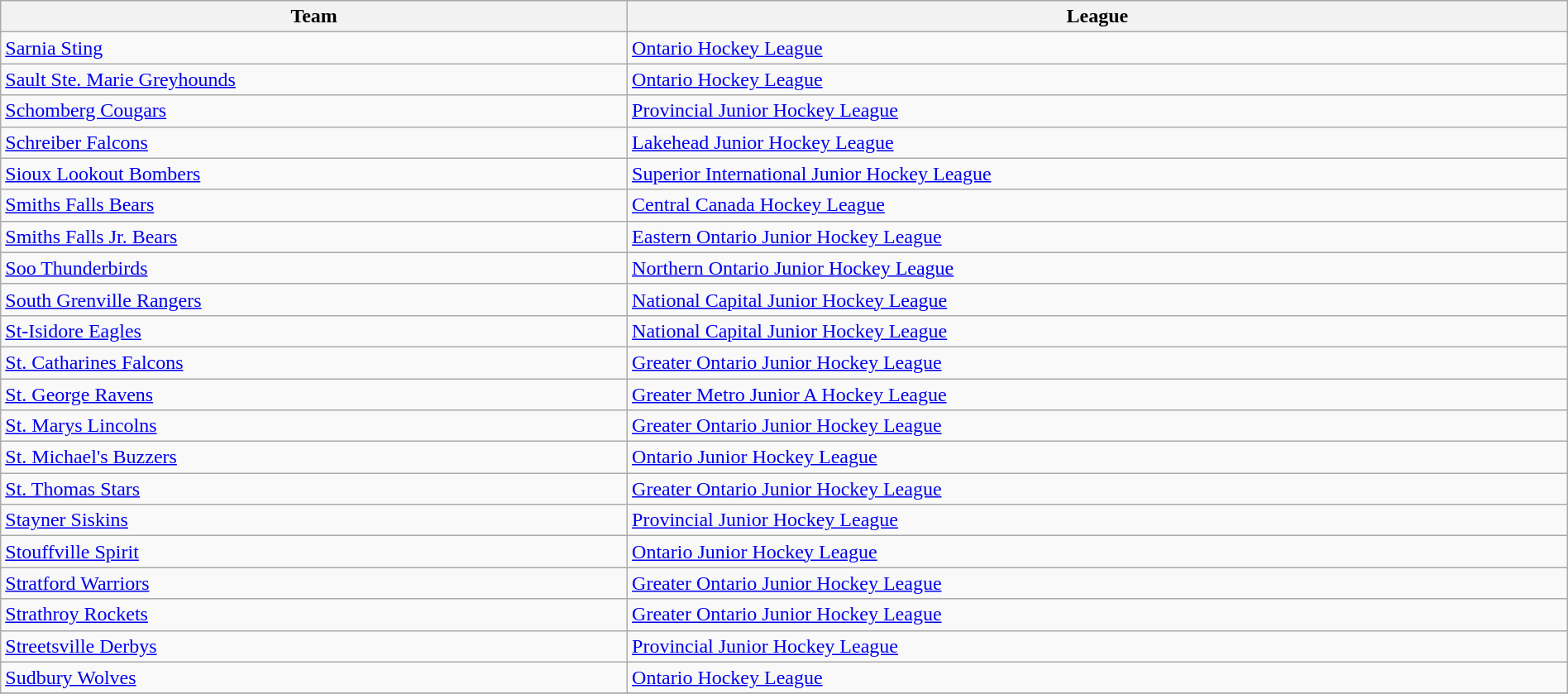<table class="wikitable sortable" width=100%>
<tr>
<th width=40%>Team</th>
<th width=60%>League</th>
</tr>
<tr>
<td><a href='#'>Sarnia Sting</a></td>
<td><a href='#'>Ontario Hockey League</a></td>
</tr>
<tr>
<td><a href='#'>Sault Ste. Marie Greyhounds</a></td>
<td><a href='#'>Ontario Hockey League</a></td>
</tr>
<tr>
<td><a href='#'>Schomberg Cougars</a></td>
<td><a href='#'>Provincial Junior Hockey League</a></td>
</tr>
<tr>
<td><a href='#'>Schreiber Falcons</a></td>
<td><a href='#'>Lakehead Junior Hockey League</a></td>
</tr>
<tr>
<td><a href='#'>Sioux Lookout Bombers</a></td>
<td><a href='#'>Superior International Junior Hockey League</a></td>
</tr>
<tr>
<td><a href='#'>Smiths Falls Bears</a></td>
<td><a href='#'>Central Canada Hockey League</a></td>
</tr>
<tr>
<td><a href='#'>Smiths Falls Jr. Bears</a></td>
<td><a href='#'>Eastern Ontario Junior Hockey League</a></td>
</tr>
<tr>
<td><a href='#'>Soo Thunderbirds</a></td>
<td><a href='#'>Northern Ontario Junior Hockey League</a></td>
</tr>
<tr>
<td><a href='#'>South Grenville Rangers</a></td>
<td><a href='#'>National Capital Junior Hockey League</a></td>
</tr>
<tr>
<td><a href='#'>St-Isidore Eagles</a></td>
<td><a href='#'>National Capital Junior Hockey League</a></td>
</tr>
<tr>
<td><a href='#'>St. Catharines Falcons</a></td>
<td><a href='#'>Greater Ontario Junior Hockey League</a></td>
</tr>
<tr>
<td><a href='#'>St. George Ravens</a></td>
<td><a href='#'>Greater Metro Junior A Hockey League</a></td>
</tr>
<tr>
<td><a href='#'>St. Marys Lincolns</a></td>
<td><a href='#'>Greater Ontario Junior Hockey League</a></td>
</tr>
<tr>
<td><a href='#'>St. Michael's Buzzers</a></td>
<td><a href='#'>Ontario Junior Hockey League</a></td>
</tr>
<tr>
<td><a href='#'>St. Thomas Stars</a></td>
<td><a href='#'>Greater Ontario Junior Hockey League</a></td>
</tr>
<tr>
<td><a href='#'>Stayner Siskins</a></td>
<td><a href='#'>Provincial Junior Hockey League</a></td>
</tr>
<tr>
<td><a href='#'>Stouffville Spirit</a></td>
<td><a href='#'>Ontario Junior Hockey League</a></td>
</tr>
<tr>
<td><a href='#'>Stratford Warriors</a></td>
<td><a href='#'>Greater Ontario Junior Hockey League</a></td>
</tr>
<tr>
<td><a href='#'>Strathroy Rockets</a></td>
<td><a href='#'>Greater Ontario Junior Hockey League</a></td>
</tr>
<tr>
<td><a href='#'>Streetsville Derbys</a></td>
<td><a href='#'>Provincial Junior Hockey League</a></td>
</tr>
<tr>
<td><a href='#'>Sudbury Wolves</a></td>
<td><a href='#'>Ontario Hockey League</a></td>
</tr>
<tr>
</tr>
</table>
